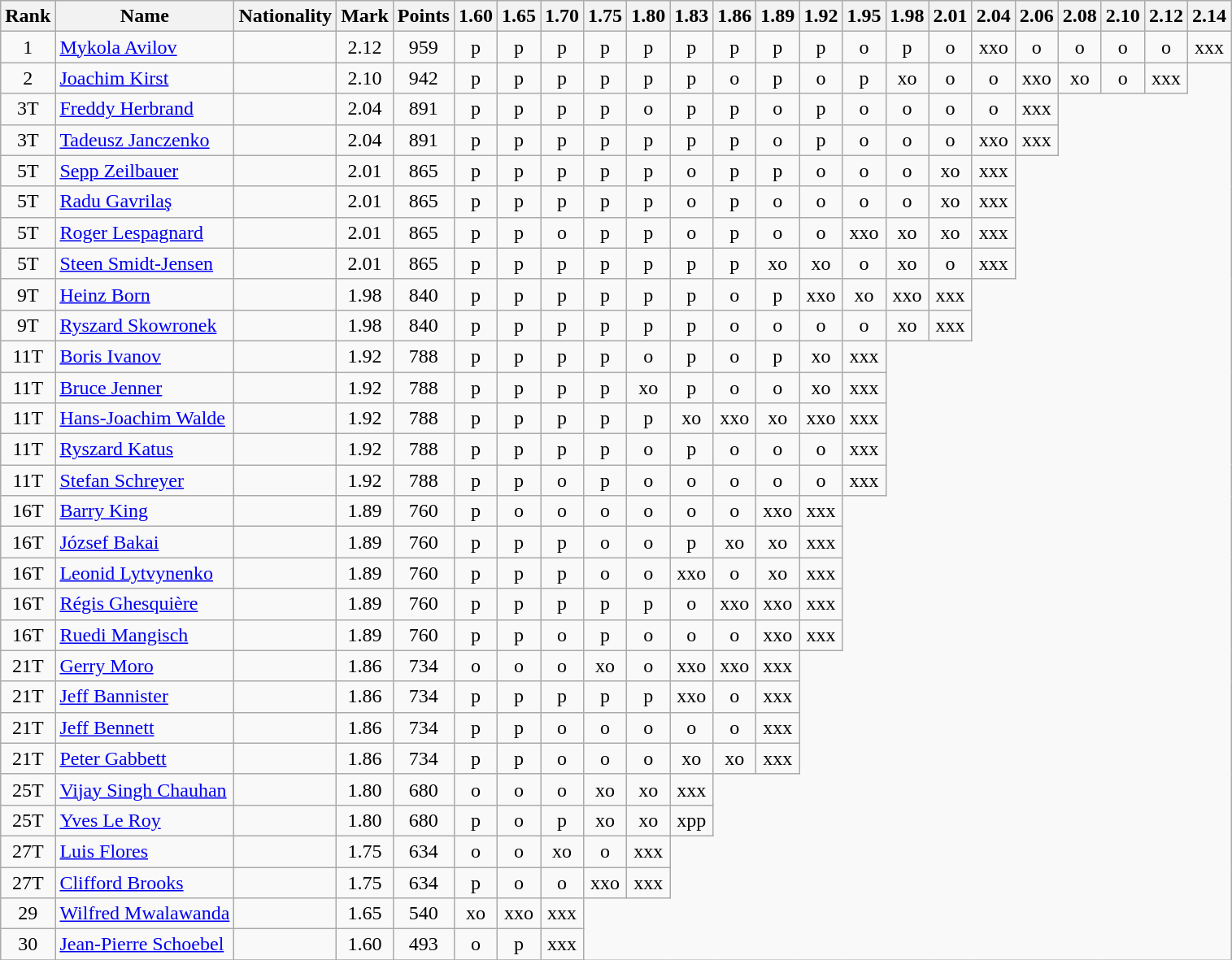<table class="wikitable" style="text-align:center">
<tr>
<th>Rank<br></th>
<th>Name<br></th>
<th>Nationality<br></th>
<th>Mark<br></th>
<th>Points<br></th>
<th>1.60<br></th>
<th>1.65<br></th>
<th>1.70<br></th>
<th>1.75<br></th>
<th>1.80<br></th>
<th>1.83<br></th>
<th>1.86<br></th>
<th>1.89<br></th>
<th>1.92<br></th>
<th>1.95<br></th>
<th>1.98<br></th>
<th>2.01<br></th>
<th>2.04<br></th>
<th>2.06<br></th>
<th>2.08<br></th>
<th>2.10<br></th>
<th>2.12<br></th>
<th>2.14<br></th>
</tr>
<tr>
<td>1</td>
<td align=left><a href='#'>Mykola Avilov</a></td>
<td align=left></td>
<td>2.12</td>
<td>959</td>
<td>p</td>
<td>p</td>
<td>p</td>
<td>p</td>
<td>p</td>
<td>p</td>
<td>p</td>
<td>p</td>
<td>p</td>
<td>o</td>
<td>p</td>
<td>o</td>
<td>xxo</td>
<td>o</td>
<td>o</td>
<td>o</td>
<td>o</td>
<td>xxx</td>
</tr>
<tr>
<td>2</td>
<td align=left><a href='#'>Joachim Kirst</a></td>
<td align=left></td>
<td>2.10</td>
<td>942</td>
<td>p</td>
<td>p</td>
<td>p</td>
<td>p</td>
<td>p</td>
<td>p</td>
<td>o</td>
<td>p</td>
<td>o</td>
<td>p</td>
<td>xo</td>
<td>o</td>
<td>o</td>
<td>xxo</td>
<td>xo</td>
<td>o</td>
<td>xxx</td>
</tr>
<tr>
<td>3T</td>
<td align=left><a href='#'>Freddy Herbrand</a></td>
<td align=left></td>
<td>2.04</td>
<td>891</td>
<td>p</td>
<td>p</td>
<td>p</td>
<td>p</td>
<td>o</td>
<td>p</td>
<td>p</td>
<td>o</td>
<td>p</td>
<td>o</td>
<td>o</td>
<td>o</td>
<td>o</td>
<td>xxx</td>
</tr>
<tr>
<td>3T</td>
<td align=left><a href='#'>Tadeusz Janczenko</a></td>
<td align=left></td>
<td>2.04</td>
<td>891</td>
<td>p</td>
<td>p</td>
<td>p</td>
<td>p</td>
<td>p</td>
<td>p</td>
<td>p</td>
<td>o</td>
<td>p</td>
<td>o</td>
<td>o</td>
<td>o</td>
<td>xxo</td>
<td>xxx</td>
</tr>
<tr>
<td>5T</td>
<td align=left><a href='#'>Sepp Zeilbauer</a></td>
<td align=left></td>
<td>2.01</td>
<td>865</td>
<td>p</td>
<td>p</td>
<td>p</td>
<td>p</td>
<td>p</td>
<td>o</td>
<td>p</td>
<td>p</td>
<td>o</td>
<td>o</td>
<td>o</td>
<td>xo</td>
<td>xxx</td>
</tr>
<tr>
<td>5T</td>
<td align=left><a href='#'>Radu Gavrilaş</a></td>
<td align=left></td>
<td>2.01</td>
<td>865</td>
<td>p</td>
<td>p</td>
<td>p</td>
<td>p</td>
<td>p</td>
<td>o</td>
<td>p</td>
<td>o</td>
<td>o</td>
<td>o</td>
<td>o</td>
<td>xo</td>
<td>xxx</td>
</tr>
<tr>
<td>5T</td>
<td align=left><a href='#'>Roger Lespagnard</a></td>
<td align=left></td>
<td>2.01</td>
<td>865</td>
<td>p</td>
<td>p</td>
<td>o</td>
<td>p</td>
<td>p</td>
<td>o</td>
<td>p</td>
<td>o</td>
<td>o</td>
<td>xxo</td>
<td>xo</td>
<td>xo</td>
<td>xxx</td>
</tr>
<tr>
<td>5T</td>
<td align=left><a href='#'>Steen Smidt-Jensen</a></td>
<td align=left></td>
<td>2.01</td>
<td>865</td>
<td>p</td>
<td>p</td>
<td>p</td>
<td>p</td>
<td>p</td>
<td>p</td>
<td>p</td>
<td>xo</td>
<td>xo</td>
<td>o</td>
<td>xo</td>
<td>o</td>
<td>xxx</td>
</tr>
<tr>
<td>9T</td>
<td align=left><a href='#'>Heinz Born</a></td>
<td align=left></td>
<td>1.98</td>
<td>840</td>
<td>p</td>
<td>p</td>
<td>p</td>
<td>p</td>
<td>p</td>
<td>p</td>
<td>o</td>
<td>p</td>
<td>xxo</td>
<td>xo</td>
<td>xxo</td>
<td>xxx</td>
</tr>
<tr>
<td>9T</td>
<td align=left><a href='#'>Ryszard Skowronek</a></td>
<td align=left></td>
<td>1.98</td>
<td>840</td>
<td>p</td>
<td>p</td>
<td>p</td>
<td>p</td>
<td>p</td>
<td>p</td>
<td>o</td>
<td>o</td>
<td>o</td>
<td>o</td>
<td>xo</td>
<td>xxx</td>
</tr>
<tr>
<td>11T</td>
<td align=left><a href='#'>Boris Ivanov</a></td>
<td align=left></td>
<td>1.92</td>
<td>788</td>
<td>p</td>
<td>p</td>
<td>p</td>
<td>p</td>
<td>o</td>
<td>p</td>
<td>o</td>
<td>p</td>
<td>xo</td>
<td>xxx</td>
</tr>
<tr>
<td>11T</td>
<td align=left><a href='#'>Bruce Jenner</a></td>
<td align=left></td>
<td>1.92</td>
<td>788</td>
<td>p</td>
<td>p</td>
<td>p</td>
<td>p</td>
<td>xo</td>
<td>p</td>
<td>o</td>
<td>o</td>
<td>xo</td>
<td>xxx</td>
</tr>
<tr>
<td>11T</td>
<td align=left><a href='#'>Hans-Joachim Walde</a></td>
<td align=left></td>
<td>1.92</td>
<td>788</td>
<td>p</td>
<td>p</td>
<td>p</td>
<td>p</td>
<td>p</td>
<td>xo</td>
<td>xxo</td>
<td>xo</td>
<td>xxo</td>
<td>xxx</td>
</tr>
<tr>
<td>11T</td>
<td align=left><a href='#'>Ryszard Katus</a></td>
<td align=left></td>
<td>1.92</td>
<td>788</td>
<td>p</td>
<td>p</td>
<td>p</td>
<td>p</td>
<td>o</td>
<td>p</td>
<td>o</td>
<td>o</td>
<td>o</td>
<td>xxx</td>
</tr>
<tr>
<td>11T</td>
<td align=left><a href='#'>Stefan Schreyer</a></td>
<td align=left></td>
<td>1.92</td>
<td>788</td>
<td>p</td>
<td>p</td>
<td>o</td>
<td>p</td>
<td>o</td>
<td>o</td>
<td>o</td>
<td>o</td>
<td>o</td>
<td>xxx</td>
</tr>
<tr>
<td>16T</td>
<td align=left><a href='#'>Barry King</a></td>
<td align=left></td>
<td>1.89</td>
<td>760</td>
<td>p</td>
<td>o</td>
<td>o</td>
<td>o</td>
<td>o</td>
<td>o</td>
<td>o</td>
<td>xxo</td>
<td>xxx</td>
</tr>
<tr>
<td>16T</td>
<td align=left><a href='#'>József Bakai</a></td>
<td align=left></td>
<td>1.89</td>
<td>760</td>
<td>p</td>
<td>p</td>
<td>p</td>
<td>o</td>
<td>o</td>
<td>p</td>
<td>xo</td>
<td>xo</td>
<td>xxx</td>
</tr>
<tr>
<td>16T</td>
<td align=left><a href='#'>Leonid Lytvynenko</a></td>
<td align=left></td>
<td>1.89</td>
<td>760</td>
<td>p</td>
<td>p</td>
<td>p</td>
<td>o</td>
<td>o</td>
<td>xxo</td>
<td>o</td>
<td>xo</td>
<td>xxx</td>
</tr>
<tr>
<td>16T</td>
<td align=left><a href='#'>Régis Ghesquière</a></td>
<td align=left></td>
<td>1.89</td>
<td>760</td>
<td>p</td>
<td>p</td>
<td>p</td>
<td>p</td>
<td>p</td>
<td>o</td>
<td>xxo</td>
<td>xxo</td>
<td>xxx</td>
</tr>
<tr>
<td>16T</td>
<td align=left><a href='#'>Ruedi Mangisch</a></td>
<td align=left></td>
<td>1.89</td>
<td>760</td>
<td>p</td>
<td>p</td>
<td>o</td>
<td>p</td>
<td>o</td>
<td>o</td>
<td>o</td>
<td>xxo</td>
<td>xxx</td>
</tr>
<tr>
<td>21T</td>
<td align=left><a href='#'>Gerry Moro</a></td>
<td align=left></td>
<td>1.86</td>
<td>734</td>
<td>o</td>
<td>o</td>
<td>o</td>
<td>xo</td>
<td>o</td>
<td>xxo</td>
<td>xxo</td>
<td>xxx</td>
</tr>
<tr>
<td>21T</td>
<td align=left><a href='#'>Jeff Bannister</a></td>
<td align=left></td>
<td>1.86</td>
<td>734</td>
<td>p</td>
<td>p</td>
<td>p</td>
<td>p</td>
<td>p</td>
<td>xxo</td>
<td>o</td>
<td>xxx</td>
</tr>
<tr>
<td>21T</td>
<td align=left><a href='#'>Jeff Bennett</a></td>
<td align=left></td>
<td>1.86</td>
<td>734</td>
<td>p</td>
<td>p</td>
<td>o</td>
<td>o</td>
<td>o</td>
<td>o</td>
<td>o</td>
<td>xxx</td>
</tr>
<tr>
<td>21T</td>
<td align=left><a href='#'>Peter Gabbett</a></td>
<td align=left></td>
<td>1.86</td>
<td>734</td>
<td>p</td>
<td>p</td>
<td>o</td>
<td>o</td>
<td>o</td>
<td>xo</td>
<td>xo</td>
<td>xxx</td>
</tr>
<tr>
<td>25T</td>
<td align=left><a href='#'>Vijay Singh Chauhan</a></td>
<td align=left></td>
<td>1.80</td>
<td>680</td>
<td>o</td>
<td>o</td>
<td>o</td>
<td>xo</td>
<td>xo</td>
<td>xxx</td>
</tr>
<tr>
<td>25T</td>
<td align=left><a href='#'>Yves Le Roy</a></td>
<td align=left></td>
<td>1.80</td>
<td>680</td>
<td>p</td>
<td>o</td>
<td>p</td>
<td>xo</td>
<td>xo</td>
<td>xpp</td>
</tr>
<tr>
<td>27T</td>
<td align=left><a href='#'>Luis Flores</a></td>
<td align=left></td>
<td>1.75</td>
<td>634</td>
<td>o</td>
<td>o</td>
<td>xo</td>
<td>o</td>
<td>xxx</td>
</tr>
<tr>
<td>27T</td>
<td align=left><a href='#'>Clifford Brooks</a></td>
<td align=left></td>
<td>1.75</td>
<td>634</td>
<td>p</td>
<td>o</td>
<td>o</td>
<td>xxo</td>
<td>xxx</td>
</tr>
<tr>
<td>29</td>
<td align=left><a href='#'>Wilfred Mwalawanda</a></td>
<td align=left></td>
<td>1.65</td>
<td>540</td>
<td>xo</td>
<td>xxo</td>
<td>xxx</td>
</tr>
<tr>
<td>30</td>
<td align=left><a href='#'>Jean-Pierre Schoebel</a></td>
<td align=left></td>
<td>1.60</td>
<td>493</td>
<td>o</td>
<td>p</td>
<td>xxx</td>
</tr>
<tr>
</tr>
</table>
